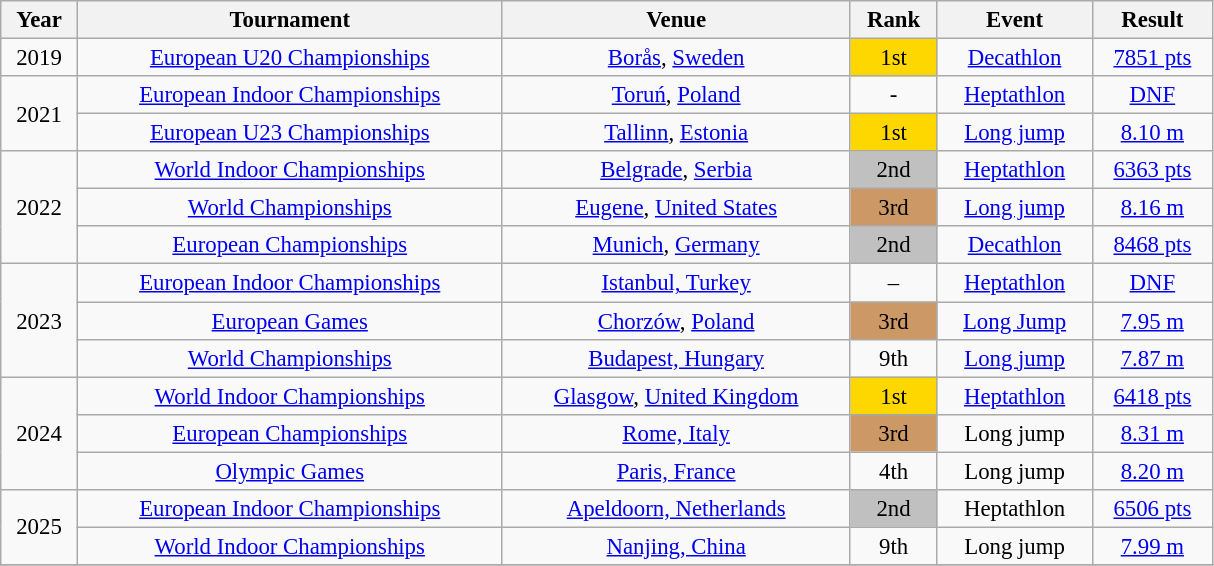<table class="wikitable" style=" text-align:center; font-size:95%;" width="64%">
<tr>
<th>Year</th>
<th>Tournament</th>
<th>Venue</th>
<th>Rank</th>
<th>Event</th>
<th>Result</th>
</tr>
<tr>
<td>2019</td>
<td><a href='#'>European U20 Championships</a></td>
<td><a href='#'>Borås</a>, <a href='#'>Sweden</a></td>
<td bgcolor=gold>1st</td>
<td><a href='#'>Decathlon</a></td>
<td><a href='#'>7851 pts</a> <br></td>
</tr>
<tr>
<td rowspan=2>2021</td>
<td><a href='#'>European Indoor Championships</a></td>
<td><a href='#'>Toruń</a>, <a href='#'>Poland</a></td>
<td>-</td>
<td><a href='#'>Heptathlon</a></td>
<td><a href='#'>DNF</a><br></td>
</tr>
<tr>
<td><a href='#'>European U23 Championships</a></td>
<td><a href='#'>Tallinn</a>, <a href='#'>Estonia</a></td>
<td bgcolor=gold>1st</td>
<td><a href='#'>Long jump</a></td>
<td><a href='#'>8.10 m</a> <br></td>
</tr>
<tr>
<td rowspan=3>2022</td>
<td><a href='#'>World Indoor Championships</a></td>
<td><a href='#'>Belgrade</a>, <a href='#'>Serbia</a></td>
<td bgcolor=silver>2nd</td>
<td><a href='#'>Heptathlon</a></td>
<td><a href='#'>6363 pts</a> <br></td>
</tr>
<tr>
<td><a href='#'>World Championships</a></td>
<td><a href='#'>Eugene</a>, <a href='#'>United States</a></td>
<td bgcolor="cc9966">3rd</td>
<td><a href='#'>Long jump</a></td>
<td><a href='#'>8.16 m</a><br></td>
</tr>
<tr>
<td><a href='#'>European Championships</a></td>
<td><a href='#'>Munich</a>, <a href='#'>Germany</a></td>
<td bgcolor=silver>2nd</td>
<td><a href='#'>Decathlon</a></td>
<td><a href='#'>8468 pts</a> <br></td>
</tr>
<tr>
<td rowspan=3>2023</td>
<td><a href='#'>European Indoor Championships</a></td>
<td><a href='#'>Istanbul, Turkey</a></td>
<td>–</td>
<td><a href='#'>Heptathlon</a></td>
<td><a href='#'>DNF</a><br></td>
</tr>
<tr>
<td><a href='#'>European Games</a></td>
<td><a href='#'>Chorzów</a>, <a href='#'>Poland</a></td>
<td bgcolor=cc9966>3rd</td>
<td><a href='#'>Long Jump</a></td>
<td><a href='#'>7.95 m</a><br></td>
</tr>
<tr>
<td><a href='#'>World Championships</a></td>
<td><a href='#'>Budapest, Hungary</a></td>
<td>9th</td>
<td><a href='#'>Long jump</a></td>
<td><a href='#'>7.87 m</a><br></td>
</tr>
<tr>
<td rowspan=3>2024</td>
<td><a href='#'> World Indoor Championships</a></td>
<td><a href='#'>Glasgow</a>, <a href='#'>United Kingdom</a></td>
<td bgcolor=gold>1st</td>
<td><a href='#'>Heptathlon</a></td>
<td><a href='#'>6418 pts</a> <br></td>
</tr>
<tr>
<td><a href='#'>European Championships</a></td>
<td><a href='#'>Rome, Italy</a></td>
<td bgcolor=cc9966>3rd</td>
<td>Long jump</td>
<td><a href='#'>8.31 m</a></td>
</tr>
<tr>
<td><a href='#'>Olympic Games</a></td>
<td><a href='#'>Paris, France</a></td>
<td>4th</td>
<td>Long jump</td>
<td><a href='#'>8.20 m</a></td>
</tr>
<tr>
<td rowspan=2>2025</td>
<td><a href='#'>European Indoor Championships</a></td>
<td><a href='#'>Apeldoorn, Netherlands</a></td>
<td bgcolor=silver>2nd</td>
<td>Heptathlon</td>
<td><a href='#'>6506 pts</a></td>
</tr>
<tr>
<td><a href='#'>World Indoor Championships</a></td>
<td><a href='#'>Nanjing, China</a></td>
<td>9th</td>
<td>Long jump</td>
<td><a href='#'>7.99 m</a></td>
</tr>
<tr>
</tr>
</table>
